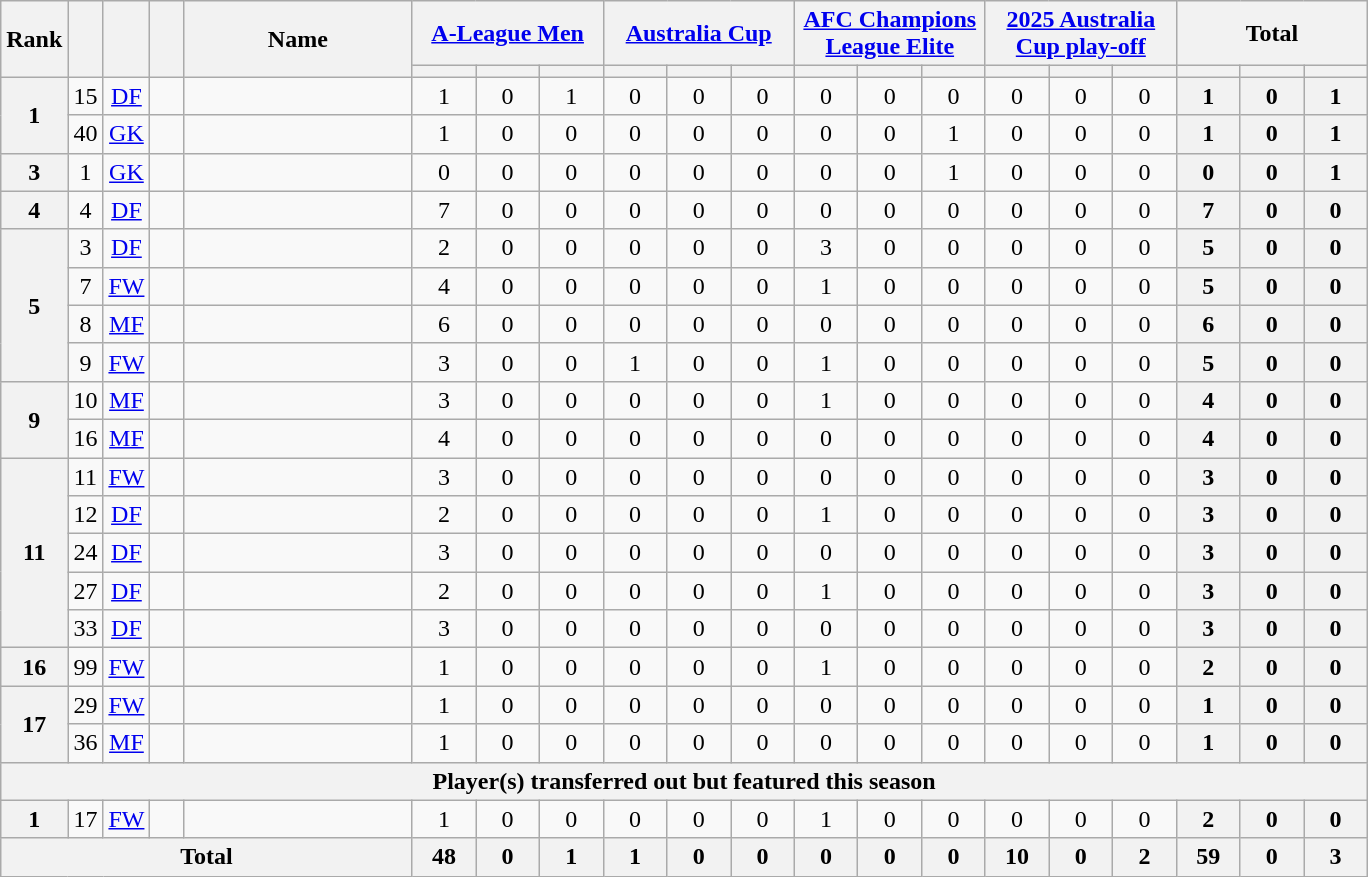<table class="wikitable sortable" style="text-align:center;">
<tr>
<th rowspan="2" width="15">Rank</th>
<th rowspan="2" width="15"></th>
<th rowspan="2" width="15"></th>
<th rowspan="2" width="15"></th>
<th rowspan="2" width="145">Name</th>
<th colspan="3" width="120"><a href='#'>A-League Men</a></th>
<th colspan="3" width="120"><a href='#'>Australia Cup</a></th>
<th colspan="3" width="120"><a href='#'>AFC Champions League Elite</a></th>
<th colspan="3" width="120"><a href='#'>2025 Australia Cup play-off</a></th>
<th colspan="3" width="120">Total</th>
</tr>
<tr>
<th style="width:30px"></th>
<th style="width:30px"></th>
<th style="width:30px"></th>
<th style="width:30px"></th>
<th style="width:30px"></th>
<th style="width:30px"></th>
<th style="width:30px"></th>
<th style="width:30px"></th>
<th style="width:30px"></th>
<th style="width:30px"></th>
<th style="width:30px"></th>
<th style="width:30px"></th>
<th style="width:30px"></th>
<th style="width:30px"></th>
<th style="width:30px"></th>
</tr>
<tr>
<th rowspan="2">1</th>
<td>15</td>
<td><a href='#'>DF</a></td>
<td></td>
<td><br></td>
<td>1</td>
<td>0</td>
<td>1<br></td>
<td>0</td>
<td>0</td>
<td>0<br></td>
<td>0</td>
<td>0</td>
<td>0<br></td>
<td>0</td>
<td>0</td>
<td>0<br></td>
<th>1</th>
<th>0</th>
<th>1</th>
</tr>
<tr>
<td>40</td>
<td><a href='#'>GK</a></td>
<td></td>
<td><br></td>
<td>1</td>
<td>0</td>
<td>0<br></td>
<td>0</td>
<td>0</td>
<td>0<br></td>
<td>0</td>
<td>0</td>
<td>1<br></td>
<td>0</td>
<td>0</td>
<td>0<br></td>
<th>1</th>
<th>0</th>
<th>1</th>
</tr>
<tr>
<th>3</th>
<td>1</td>
<td><a href='#'>GK</a></td>
<td></td>
<td><br></td>
<td>0</td>
<td>0</td>
<td>0<br></td>
<td>0</td>
<td>0</td>
<td>0<br></td>
<td>0</td>
<td>0</td>
<td>1<br></td>
<td>0</td>
<td>0</td>
<td>0<br></td>
<th>0</th>
<th>0</th>
<th>1</th>
</tr>
<tr>
<th rowspan="1">4</th>
<td>4</td>
<td><a href='#'>DF</a></td>
<td></td>
<td><br></td>
<td>7</td>
<td>0</td>
<td>0<br></td>
<td>0</td>
<td>0</td>
<td>0<br></td>
<td>0</td>
<td>0</td>
<td>0<br></td>
<td>0</td>
<td>0</td>
<td>0<br></td>
<th>7</th>
<th>0</th>
<th>0</th>
</tr>
<tr>
<th rowspan="4">5</th>
<td>3</td>
<td><a href='#'>DF</a></td>
<td></td>
<td><br></td>
<td>2</td>
<td>0</td>
<td>0<br></td>
<td>0</td>
<td>0</td>
<td>0<br></td>
<td>3</td>
<td>0</td>
<td>0<br></td>
<td>0</td>
<td>0</td>
<td>0<br></td>
<th>5</th>
<th>0</th>
<th>0</th>
</tr>
<tr>
<td>7</td>
<td><a href='#'>FW</a></td>
<td></td>
<td><br></td>
<td>4</td>
<td>0</td>
<td>0<br></td>
<td>0</td>
<td>0</td>
<td>0<br></td>
<td>1</td>
<td>0</td>
<td>0<br></td>
<td>0</td>
<td>0</td>
<td>0<br></td>
<th>5</th>
<th>0</th>
<th>0</th>
</tr>
<tr>
<td>8</td>
<td><a href='#'>MF</a></td>
<td></td>
<td><br></td>
<td>6</td>
<td>0</td>
<td>0<br></td>
<td>0</td>
<td>0</td>
<td>0<br></td>
<td>0</td>
<td>0</td>
<td>0<br></td>
<td>0</td>
<td>0</td>
<td>0<br></td>
<th>6</th>
<th>0</th>
<th>0</th>
</tr>
<tr>
<td>9</td>
<td><a href='#'>FW</a></td>
<td></td>
<td><br></td>
<td>3</td>
<td>0</td>
<td>0<br></td>
<td>1</td>
<td>0</td>
<td>0<br></td>
<td>1</td>
<td>0</td>
<td>0<br></td>
<td>0</td>
<td>0</td>
<td>0<br></td>
<th>5</th>
<th>0</th>
<th>0</th>
</tr>
<tr>
<th rowspan="2">9</th>
<td>10</td>
<td><a href='#'>MF</a></td>
<td></td>
<td><br></td>
<td>3</td>
<td>0</td>
<td>0<br></td>
<td>0</td>
<td>0</td>
<td>0<br></td>
<td>1</td>
<td>0</td>
<td>0<br></td>
<td>0</td>
<td>0</td>
<td>0<br></td>
<th>4</th>
<th>0</th>
<th>0</th>
</tr>
<tr>
<td>16</td>
<td><a href='#'>MF</a></td>
<td></td>
<td><br></td>
<td>4</td>
<td>0</td>
<td>0<br></td>
<td>0</td>
<td>0</td>
<td>0<br></td>
<td>0</td>
<td>0</td>
<td>0<br></td>
<td>0</td>
<td>0</td>
<td>0<br></td>
<th>4</th>
<th>0</th>
<th>0</th>
</tr>
<tr>
<th rowspan="5">11</th>
<td>11</td>
<td><a href='#'>FW</a></td>
<td></td>
<td><br></td>
<td>3</td>
<td>0</td>
<td>0<br></td>
<td>0</td>
<td>0</td>
<td>0<br></td>
<td>0</td>
<td>0</td>
<td>0<br></td>
<td>0</td>
<td>0</td>
<td>0<br></td>
<th>3</th>
<th>0</th>
<th>0</th>
</tr>
<tr>
<td>12</td>
<td><a href='#'>DF</a></td>
<td></td>
<td><br></td>
<td>2</td>
<td>0</td>
<td>0<br></td>
<td>0</td>
<td>0</td>
<td>0<br></td>
<td>1</td>
<td>0</td>
<td>0<br></td>
<td>0</td>
<td>0</td>
<td>0<br></td>
<th>3</th>
<th>0</th>
<th>0</th>
</tr>
<tr>
<td>24</td>
<td><a href='#'>DF</a></td>
<td></td>
<td><br></td>
<td>3</td>
<td>0</td>
<td>0<br></td>
<td>0</td>
<td>0</td>
<td>0<br></td>
<td>0</td>
<td>0</td>
<td>0<br></td>
<td>0</td>
<td>0</td>
<td>0<br></td>
<th>3</th>
<th>0</th>
<th>0</th>
</tr>
<tr>
<td>27</td>
<td><a href='#'>DF</a></td>
<td></td>
<td><br></td>
<td>2</td>
<td>0</td>
<td>0<br></td>
<td>0</td>
<td>0</td>
<td>0<br></td>
<td>1</td>
<td>0</td>
<td>0<br></td>
<td>0</td>
<td>0</td>
<td>0<br></td>
<th>3</th>
<th>0</th>
<th>0</th>
</tr>
<tr>
<td>33</td>
<td><a href='#'>DF</a></td>
<td></td>
<td><br></td>
<td>3</td>
<td>0</td>
<td>0<br></td>
<td>0</td>
<td>0</td>
<td>0<br></td>
<td>0</td>
<td>0</td>
<td>0<br></td>
<td>0</td>
<td>0</td>
<td>0<br></td>
<th>3</th>
<th>0</th>
<th>0</th>
</tr>
<tr>
<th rowspan="1">16</th>
<td>99</td>
<td><a href='#'>FW</a></td>
<td></td>
<td><br></td>
<td>1</td>
<td>0</td>
<td>0<br></td>
<td>0</td>
<td>0</td>
<td>0<br></td>
<td>1</td>
<td>0</td>
<td>0<br></td>
<td>0</td>
<td>0</td>
<td>0<br></td>
<th>2</th>
<th>0</th>
<th>0</th>
</tr>
<tr>
<th rowspan="2">17</th>
<td>29</td>
<td><a href='#'>FW</a></td>
<td></td>
<td><br></td>
<td>1</td>
<td>0</td>
<td>0<br></td>
<td>0</td>
<td>0</td>
<td>0<br></td>
<td>0</td>
<td>0</td>
<td>0<br></td>
<td>0</td>
<td>0</td>
<td>0<br></td>
<th>1</th>
<th>0</th>
<th>0</th>
</tr>
<tr>
<td>36</td>
<td><a href='#'>MF</a></td>
<td></td>
<td><br></td>
<td>1</td>
<td>0</td>
<td>0<br></td>
<td>0</td>
<td>0</td>
<td>0<br></td>
<td>0</td>
<td>0</td>
<td>0<br></td>
<td>0</td>
<td>0</td>
<td>0<br></td>
<th>1</th>
<th>0</th>
<th>0</th>
</tr>
<tr>
<th colspan="20">Player(s) transferred out but featured this season</th>
</tr>
<tr>
<th rowspan="1">1</th>
<td>17</td>
<td><a href='#'>FW</a></td>
<td></td>
<td><br></td>
<td>1</td>
<td>0</td>
<td>0<br></td>
<td>0</td>
<td>0</td>
<td>0<br></td>
<td>1</td>
<td>0</td>
<td>0<br></td>
<td>0</td>
<td>0</td>
<td>0<br></td>
<th>2</th>
<th>0</th>
<th>0</th>
</tr>
<tr>
<th colspan="5">Total<br></th>
<th>48</th>
<th>0</th>
<th>1<br></th>
<th>1</th>
<th>0</th>
<th>0<br></th>
<th>0</th>
<th>0</th>
<th>0<br></th>
<th>10</th>
<th>0</th>
<th>2<br></th>
<th>59</th>
<th>0</th>
<th>3</th>
</tr>
</table>
